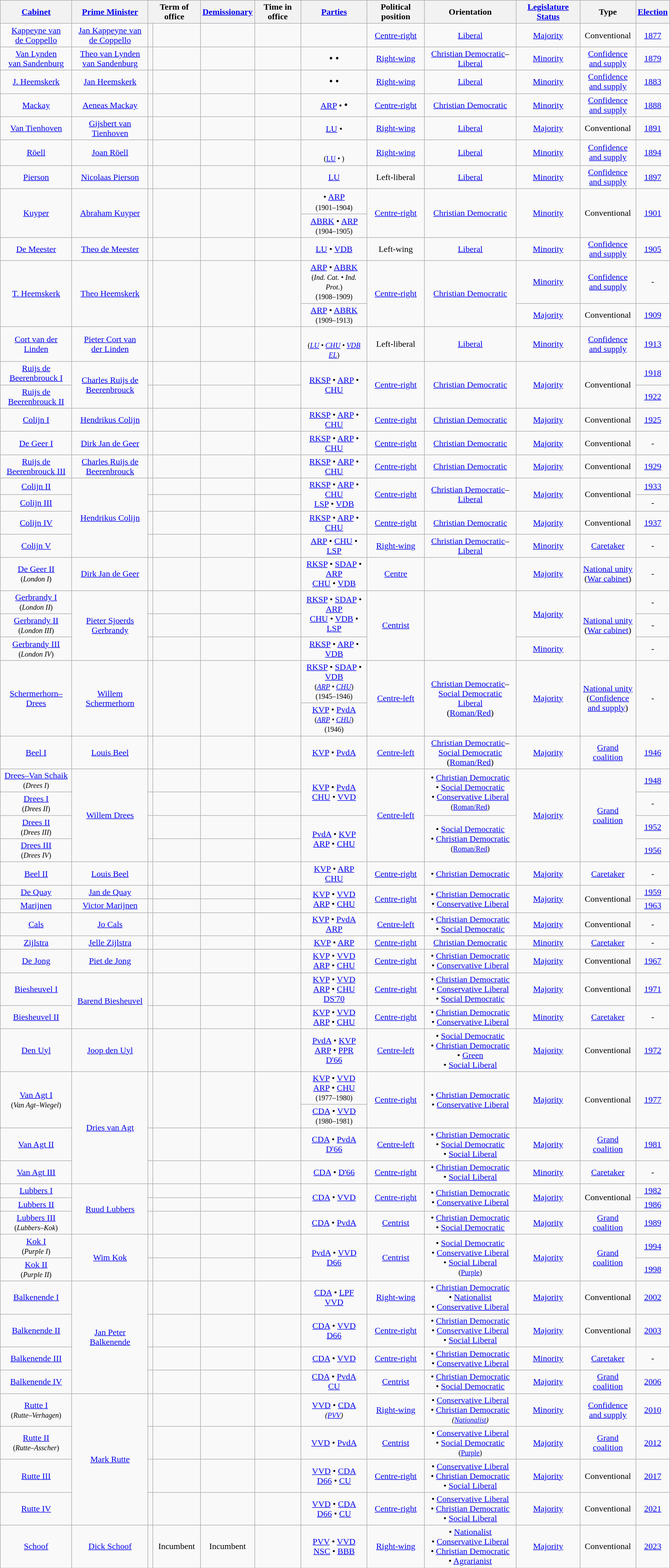<table class="sortable wikitable" style="text-align:center">
<tr>
<th><a href='#'>Cabinet</a></th>
<th><a href='#'>Prime Minister</a></th>
<th colspan=2>Term of office</th>
<th><a href='#'>Demissionary</a></th>
<th>Time in office</th>
<th><a href='#'>Parties</a></th>
<th>Political position</th>
<th>Orientation</th>
<th><a href='#'>Legislature Status</a></th>
<th>Type</th>
<th><a href='#'>Election</a></th>
</tr>
<tr>
<td><a href='#'>Kappeyne van <br> de Coppello</a> <br></td>
<td><a href='#'>Jan Kappeyne van <br> de Coppello</a></td>
<td></td>
<td></td>
<td></td>
<td></td>
<td><big></big></td>
<td><a href='#'>Centre-right</a></td>
<td><a href='#'>Liberal</a></td>
<td><a href='#'>Majority</a></td>
<td>Conventional</td>
<td><a href='#'>1877</a></td>
</tr>
<tr>
<td><a href='#'>Van Lynden <br> van Sandenburg</a> <br></td>
<td><a href='#'>Theo van Lynden <br> van Sandenburg</a></td>
<td></td>
<td></td>
<td></td>
<td></td>
<td><big> •  •  <br> </big></td>
<td><a href='#'>Right-wing</a></td>
<td><a href='#'>Christian Democratic</a>–<a href='#'>Liberal</a></td>
<td><a href='#'>Minority</a></td>
<td><a href='#'>Confidence <br> and supply</a></td>
<td><a href='#'>1879</a></td>
</tr>
<tr>
<td><a href='#'>J. Heemskerk</a> <br></td>
<td><a href='#'>Jan Heemskerk</a></td>
<td></td>
<td></td>
<td></td>
<td></td>
<td><big> •  • </big></td>
<td><a href='#'>Right-wing</a></td>
<td><a href='#'>Liberal</a></td>
<td><a href='#'>Minority</a></td>
<td><a href='#'>Confidence <br> and supply</a></td>
<td><a href='#'>1883</a></td>
</tr>
<tr>
<td><a href='#'>Mackay</a> <br></td>
<td><a href='#'>Aeneas Mackay</a></td>
<td></td>
<td></td>
<td></td>
<td></td>
<td><a href='#'>ARP</a> • <big> • </big></td>
<td><a href='#'>Centre-right</a></td>
<td><a href='#'>Christian Democratic</a></td>
<td><a href='#'>Minority</a></td>
<td><a href='#'>Confidence <br> and supply</a></td>
<td><a href='#'>1888</a></td>
</tr>
<tr>
<td><a href='#'>Van Tienhoven</a> <br></td>
<td><a href='#'>Gijsbert van Tienhoven</a></td>
<td></td>
<td></td>
<td></td>
<td></td>
<td><a href='#'>LU</a> • <big></big></td>
<td><a href='#'>Right-wing</a></td>
<td><a href='#'>Liberal</a></td>
<td><a href='#'>Majority</a></td>
<td>Conventional</td>
<td><a href='#'>1891</a></td>
</tr>
<tr>
<td><a href='#'>Röell</a> <br></td>
<td><a href='#'>Joan Röell</a></td>
<td></td>
<td></td>
<td></td>
<td></td>
<td><big></big> <br> <small>(<a href='#'>LU</a> • <big></big>)</small></td>
<td><a href='#'>Right-wing</a></td>
<td><a href='#'>Liberal</a></td>
<td><a href='#'>Minority</a></td>
<td><a href='#'>Confidence <br> and supply</a></td>
<td><a href='#'>1894</a></td>
</tr>
<tr>
<td><a href='#'>Pierson</a> <br></td>
<td><a href='#'>Nicolaas Pierson</a></td>
<td></td>
<td></td>
<td></td>
<td></td>
<td><a href='#'>LU</a> <br> <small><big></big></small></td>
<td>Left-liberal</td>
<td><a href='#'>Liberal</a></td>
<td><a href='#'>Minority</a></td>
<td><a href='#'>Confidence <br> and supply</a></td>
<td><a href='#'>1897</a></td>
</tr>
<tr>
<td rowspan=2><a href='#'>Kuyper</a> <br></td>
<td rowspan=2><a href='#'>Abraham Kuyper</a></td>
<td rowspan=2></td>
<td rowspan=2></td>
<td rowspan=2></td>
<td rowspan=2></td>
<td><big></big> • <a href='#'>ARP</a> <br> <small>(1901–1904)</small></td>
<td rowspan=2><a href='#'>Centre-right</a></td>
<td rowspan=2><a href='#'>Christian Democratic</a></td>
<td rowspan=2><a href='#'>Minority</a></td>
<td rowspan=2>Conventional</td>
<td rowspan=2><a href='#'>1901</a></td>
</tr>
<tr>
<td><a href='#'>ABRK</a> • <a href='#'>ARP</a> <br> <small>(1904–1905)</small></td>
</tr>
<tr>
<td><a href='#'>De Meester</a> <br></td>
<td><a href='#'>Theo de Meester</a></td>
<td></td>
<td></td>
<td></td>
<td></td>
<td><a href='#'>LU</a> • <a href='#'>VDB</a> <br> <small><big></big></small></td>
<td>Left-wing</td>
<td><a href='#'>Liberal</a></td>
<td><a href='#'>Minority</a></td>
<td><a href='#'>Confidence <br> and supply</a></td>
<td><a href='#'>1905</a></td>
</tr>
<tr>
<td rowspan=2><a href='#'>T. Heemskerk</a> <br></td>
<td rowspan=2><a href='#'>Theo Heemskerk</a></td>
<td rowspan=2></td>
<td rowspan=2></td>
<td rowspan=2></td>
<td rowspan=2></td>
<td><a href='#'>ARP</a> • <a href='#'>ABRK</a> <br> <small>(<em>Ind. Cat. • Ind. Prot.</em>)</small> <br> <small>(1908–1909)</small></td>
<td rowspan=2><a href='#'>Centre-right</a></td>
<td rowspan=2><a href='#'>Christian Democratic</a></td>
<td><a href='#'>Minority</a></td>
<td><a href='#'>Confidence <br> and supply</a></td>
<td>-</td>
</tr>
<tr>
<td><a href='#'>ARP</a> • <a href='#'>ABRK</a> <br> <small>(1909–1913)</small></td>
<td><a href='#'>Majority</a></td>
<td>Conventional</td>
<td><a href='#'>1909</a></td>
</tr>
<tr>
<td><a href='#'>Cort van der Linden</a> <br></td>
<td><a href='#'>Pieter Cort van <br> der Linden</a></td>
<td></td>
<td></td>
<td></td>
<td></td>
<td><big></big> <br> <small>(<em><a href='#'>LU</a> •  <a href='#'>CHU</a> • <a href='#'>VDB</a> <br> <a href='#'>EL</a></em>)</small></td>
<td>Left-liberal</td>
<td><a href='#'>Liberal</a></td>
<td><a href='#'>Minority</a></td>
<td><a href='#'>Confidence <br> and supply</a></td>
<td><a href='#'>1913</a></td>
</tr>
<tr>
<td><a href='#'>Ruijs de <br> Beerenbrouck I</a> <br></td>
<td rowspan=2><a href='#'>Charles Ruijs de <br> Beerenbrouck</a></td>
<td></td>
<td></td>
<td></td>
<td></td>
<td rowspan=2><a href='#'>RKSP</a> • <a href='#'>ARP</a> • <a href='#'>CHU</a></td>
<td rowspan=2><a href='#'>Centre-right</a></td>
<td rowspan=2><a href='#'>Christian Democratic</a></td>
<td rowspan=2><a href='#'>Majority</a></td>
<td rowspan=2>Conventional</td>
<td><a href='#'>1918</a></td>
</tr>
<tr>
<td><a href='#'>Ruijs de <br> Beerenbrouck II</a> <br></td>
<td></td>
<td></td>
<td></td>
<td></td>
<td><a href='#'>1922</a></td>
</tr>
<tr>
<td><a href='#'>Colijn I</a> <br></td>
<td><a href='#'>Hendrikus Colijn</a></td>
<td></td>
<td></td>
<td></td>
<td></td>
<td><a href='#'>RKSP</a> • <a href='#'>ARP</a> • <a href='#'>CHU</a></td>
<td><a href='#'>Centre-right</a></td>
<td><a href='#'>Christian Democratic</a></td>
<td><a href='#'>Majority</a></td>
<td>Conventional</td>
<td><a href='#'>1925</a></td>
</tr>
<tr>
<td><a href='#'>De Geer I</a> <br></td>
<td><a href='#'>Dirk Jan de Geer</a></td>
<td></td>
<td></td>
<td></td>
<td></td>
<td><a href='#'>RKSP</a> • <a href='#'>ARP</a> • <a href='#'>CHU</a></td>
<td><a href='#'>Centre-right</a></td>
<td><a href='#'>Christian Democratic</a></td>
<td><a href='#'>Majority</a></td>
<td>Conventional</td>
<td>-</td>
</tr>
<tr>
<td><a href='#'>Ruijs de <br> Beerenbrouck III</a> <br></td>
<td><a href='#'>Charles Ruijs de <br> Beerenbrouck</a></td>
<td></td>
<td></td>
<td></td>
<td></td>
<td><a href='#'>RKSP</a> • <a href='#'>ARP</a> • <a href='#'>CHU</a></td>
<td><a href='#'>Centre-right</a></td>
<td><a href='#'>Christian Democratic</a></td>
<td><a href='#'>Majority</a></td>
<td>Conventional</td>
<td><a href='#'>1929</a></td>
</tr>
<tr>
<td><a href='#'>Colijn II</a> <br></td>
<td rowspan=4><a href='#'>Hendrikus Colijn</a></td>
<td></td>
<td></td>
<td></td>
<td></td>
<td rowspan=2><a href='#'>RKSP</a> • <a href='#'>ARP</a> • <a href='#'>CHU</a> <br> <a href='#'>LSP</a> • <a href='#'>VDB</a></td>
<td rowspan=2><a href='#'>Centre-right</a></td>
<td rowspan=2><a href='#'>Christian Democratic</a>–<a href='#'>Liberal</a></td>
<td rowspan=2><a href='#'>Majority</a></td>
<td rowspan=2>Conventional</td>
<td><a href='#'>1933</a></td>
</tr>
<tr>
<td><a href='#'>Colijn III</a> <br></td>
<td></td>
<td></td>
<td></td>
<td></td>
<td>-</td>
</tr>
<tr>
<td><a href='#'>Colijn IV</a> <br></td>
<td></td>
<td></td>
<td></td>
<td></td>
<td><a href='#'>RKSP</a> • <a href='#'>ARP</a> • <a href='#'>CHU</a></td>
<td><a href='#'>Centre-right</a></td>
<td><a href='#'>Christian Democratic</a></td>
<td><a href='#'>Majority</a></td>
<td>Conventional</td>
<td><a href='#'>1937</a></td>
</tr>
<tr>
<td><a href='#'>Colijn V</a> <br></td>
<td></td>
<td></td>
<td></td>
<td></td>
<td><a href='#'>ARP</a> • <a href='#'>CHU</a> • <a href='#'>LSP</a></td>
<td><a href='#'>Right-wing</a></td>
<td><a href='#'>Christian Democratic</a>–<a href='#'>Liberal</a></td>
<td><a href='#'>Minority</a></td>
<td><a href='#'>Caretaker</a></td>
<td>-</td>
</tr>
<tr>
<td><a href='#'>De Geer II</a> <br> <small>(<em>London I</em>)</small> <br></td>
<td><a href='#'>Dirk Jan de Geer</a></td>
<td></td>
<td></td>
<td></td>
<td></td>
<td><a href='#'>RKSP</a> • <a href='#'>SDAP</a> • <a href='#'>ARP</a> <br> <a href='#'>CHU</a> • <a href='#'>VDB</a></td>
<td><a href='#'>Centre</a></td>
<td></td>
<td><a href='#'>Majority</a></td>
<td><a href='#'>National unity</a> <br> (<a href='#'>War cabinet</a>)</td>
<td>-</td>
</tr>
<tr>
<td><a href='#'>Gerbrandy I</a> <br> <small>(<em>London II</em>)</small> <br></td>
<td rowspan=3><a href='#'>Pieter Sjoerds <br> Gerbrandy</a></td>
<td></td>
<td></td>
<td></td>
<td></td>
<td rowspan=2><a href='#'>RKSP</a> • <a href='#'>SDAP</a> • <a href='#'>ARP</a> <br> <a href='#'>CHU</a> • <a href='#'>VDB</a> • <a href='#'>LSP</a></td>
<td rowspan=3><a href='#'>Centrist</a></td>
<td rowspan=3></td>
<td rowspan=2><a href='#'>Majority</a></td>
<td rowspan=3><a href='#'>National unity</a> <br> (<a href='#'>War cabinet</a>)</td>
<td>-</td>
</tr>
<tr>
<td><a href='#'>Gerbrandy II</a> <br> <small>(<em>London III</em>)</small> <br></td>
<td></td>
<td></td>
<td></td>
<td></td>
<td>-</td>
</tr>
<tr>
<td><a href='#'>Gerbrandy III</a> <br> <small>(<em>London IV</em>)</small> <br></td>
<td></td>
<td></td>
<td></td>
<td></td>
<td><a href='#'>RKSP</a> • <a href='#'>ARP</a> • <a href='#'>VDB</a></td>
<td><a href='#'>Minority</a></td>
<td>-</td>
</tr>
<tr>
<td rowspan=2><a href='#'>Schermerhorn–Drees</a> <br></td>
<td rowspan=2><a href='#'>Willem Schermerhorn</a></td>
<td rowspan=2></td>
<td rowspan=2></td>
<td rowspan=2></td>
<td rowspan=2></td>
<td><a href='#'>RKSP</a> • <a href='#'>SDAP</a> • <a href='#'>VDB</a> <br> <small>(<em><a href='#'>ARP</a> • <a href='#'>CHU</a></em>)</small> <br> <small>(1945–1946)</small></td>
<td rowspan=2><a href='#'>Centre-left</a></td>
<td rowspan=2><a href='#'>Christian Democratic</a>–<br><a href='#'>Social Democratic</a><br><a href='#'>Liberal</a> <br> (<a href='#'>Roman/Red</a>)</td>
<td rowspan=2><a href='#'>Majority</a></td>
<td rowspan=2><a href='#'>National unity</a> <br> (<a href='#'>Confidence <br> and supply</a>)</td>
<td rowspan=2>-</td>
</tr>
<tr>
<td><a href='#'>KVP</a> •  <a href='#'>PvdA</a> <br> <small>(<em><a href='#'>ARP</a> • <a href='#'>CHU</a></em>)</small> <br> <small>(1946)</small></td>
</tr>
<tr>
<td><a href='#'>Beel I</a> <br></td>
<td><a href='#'>Louis Beel</a></td>
<td></td>
<td></td>
<td></td>
<td></td>
<td><a href='#'>KVP</a> • <a href='#'>PvdA</a></td>
<td><a href='#'>Centre-left</a></td>
<td><a href='#'>Christian Democratic</a>–<br><a href='#'>Social Democratic</a> <br> (<a href='#'>Roman/Red</a>)</td>
<td><a href='#'>Majority</a></td>
<td><a href='#'>Grand coalition</a></td>
<td><a href='#'>1946</a></td>
</tr>
<tr>
<td><a href='#'>Drees–Van Schaik</a> <br> <small>(<em>Drees I</em>)</small> <br></td>
<td rowspan=4><a href='#'>Willem Drees</a></td>
<td></td>
<td></td>
<td></td>
<td></td>
<td rowspan=2><a href='#'>KVP</a> • <a href='#'>PvdA</a> <br> <a href='#'>CHU</a> • <a href='#'>VVD</a></td>
<td rowspan=4><a href='#'>Centre-left</a></td>
<td rowspan=2>• <a href='#'>Christian Democratic</a> <br> • <a href='#'>Social Democratic</a> <br> • <a href='#'>Conservative Liberal</a> <br> <small>(<a href='#'>Roman/Red</a>)</small></td>
<td rowspan=4><a href='#'>Majority</a></td>
<td rowspan=4><a href='#'>Grand coalition</a></td>
<td><a href='#'>1948</a></td>
</tr>
<tr>
<td><a href='#'>Drees I</a> <br> <small>(<em>Drees II</em>)</small> <br></td>
<td></td>
<td></td>
<td></td>
<td></td>
<td>-</td>
</tr>
<tr>
<td><a href='#'>Drees II</a> <br> <small>(<em>Drees III</em>)</small> <br></td>
<td></td>
<td></td>
<td></td>
<td></td>
<td rowspan=2><a href='#'>PvdA</a> • <a href='#'>KVP</a> <br> <a href='#'>ARP</a> • <a href='#'>CHU</a></td>
<td rowspan=2>• <a href='#'>Social Democratic</a> <br> • <a href='#'>Christian Democratic</a> <br> <small>(<a href='#'>Roman/Red</a>)</small></td>
<td><a href='#'>1952</a></td>
</tr>
<tr>
<td><a href='#'>Drees III</a> <br> <small>(<em>Drees IV</em>)</small> <br></td>
<td></td>
<td></td>
<td></td>
<td></td>
<td><a href='#'>1956</a></td>
</tr>
<tr>
<td><a href='#'>Beel II</a> <br></td>
<td><a href='#'>Louis Beel</a></td>
<td></td>
<td></td>
<td></td>
<td></td>
<td><a href='#'>KVP</a> • <a href='#'>ARP</a> <br> <a href='#'>CHU</a></td>
<td><a href='#'>Centre-right</a></td>
<td>• <a href='#'>Christian Democratic</a></td>
<td><a href='#'>Majority</a></td>
<td><a href='#'>Caretaker</a></td>
<td>-</td>
</tr>
<tr>
<td><a href='#'>De Quay</a> <br></td>
<td><a href='#'>Jan de Quay</a></td>
<td></td>
<td></td>
<td></td>
<td></td>
<td rowspan=2><a href='#'>KVP</a> • <a href='#'>VVD</a> <br> <a href='#'>ARP</a> • <a href='#'>CHU</a></td>
<td rowspan=2><a href='#'>Centre-right</a></td>
<td rowspan=2>• <a href='#'>Christian Democratic</a> <br> • <a href='#'>Conservative Liberal</a></td>
<td rowspan=2><a href='#'>Majority</a></td>
<td rowspan=2>Conventional</td>
<td><a href='#'>1959</a></td>
</tr>
<tr>
<td><a href='#'>Marijnen</a> <br></td>
<td><a href='#'>Victor Marijnen</a></td>
<td></td>
<td></td>
<td></td>
<td></td>
<td><a href='#'>1963</a></td>
</tr>
<tr>
<td><a href='#'>Cals</a> <br></td>
<td><a href='#'>Jo Cals</a></td>
<td></td>
<td></td>
<td></td>
<td></td>
<td><a href='#'>KVP</a> • <a href='#'>PvdA</a> <br> <a href='#'>ARP</a></td>
<td><a href='#'>Centre-left</a></td>
<td>• <a href='#'>Christian Democratic</a> <br> • <a href='#'>Social Democratic</a></td>
<td><a href='#'>Majority</a></td>
<td>Conventional</td>
<td>-</td>
</tr>
<tr>
<td><a href='#'>Zijlstra</a> <br></td>
<td><a href='#'>Jelle Zijlstra</a></td>
<td></td>
<td></td>
<td></td>
<td></td>
<td><a href='#'>KVP</a> • <a href='#'>ARP</a></td>
<td><a href='#'>Centre-right</a></td>
<td><a href='#'>Christian Democratic</a></td>
<td><a href='#'>Minority</a></td>
<td><a href='#'>Caretaker</a></td>
<td>-</td>
</tr>
<tr>
<td><a href='#'>De Jong</a> <br></td>
<td><a href='#'>Piet de Jong</a></td>
<td></td>
<td></td>
<td></td>
<td></td>
<td><a href='#'>KVP</a> • <a href='#'>VVD</a> <br> <a href='#'>ARP</a> • <a href='#'>CHU</a></td>
<td><a href='#'>Centre-right</a></td>
<td>• <a href='#'>Christian Democratic</a> <br> • <a href='#'>Conservative Liberal</a></td>
<td><a href='#'>Majority</a></td>
<td>Conventional</td>
<td><a href='#'>1967</a></td>
</tr>
<tr>
<td><a href='#'>Biesheuvel I</a> <br></td>
<td rowspan=2><a href='#'>Barend Biesheuvel</a></td>
<td></td>
<td></td>
<td></td>
<td></td>
<td><a href='#'>KVP</a> • <a href='#'>VVD</a> <br> <a href='#'>ARP</a> • <a href='#'>CHU</a> <br> <a href='#'>DS'70</a></td>
<td><a href='#'>Centre-right</a></td>
<td>• <a href='#'>Christian Democratic</a> <br> • <a href='#'>Conservative Liberal</a> <br> • <a href='#'>Social Democratic</a></td>
<td><a href='#'>Majority</a></td>
<td>Conventional</td>
<td><a href='#'>1971</a></td>
</tr>
<tr>
<td><a href='#'>Biesheuvel II</a> <br></td>
<td></td>
<td></td>
<td></td>
<td></td>
<td><a href='#'>KVP</a> • <a href='#'>VVD</a> <br> <a href='#'>ARP</a> • <a href='#'>CHU</a></td>
<td><a href='#'>Centre-right</a></td>
<td>• <a href='#'>Christian Democratic</a> <br> • <a href='#'>Conservative Liberal</a></td>
<td><a href='#'>Minority</a></td>
<td><a href='#'>Caretaker</a></td>
<td>-</td>
</tr>
<tr>
<td><a href='#'>Den Uyl</a> <br></td>
<td><a href='#'>Joop den Uyl</a></td>
<td></td>
<td></td>
<td></td>
<td></td>
<td><a href='#'>PvdA</a> • <a href='#'>KVP</a> <br> <a href='#'>ARP</a> • <a href='#'>PPR</a> <br> <a href='#'>D'66</a></td>
<td><a href='#'>Centre-left</a></td>
<td>• <a href='#'>Social Democratic</a> <br> • <a href='#'>Christian Democratic</a> <br> • <a href='#'>Green</a> <br> • <a href='#'>Social Liberal</a></td>
<td><a href='#'>Majority</a></td>
<td>Conventional</td>
<td><a href='#'>1972</a></td>
</tr>
<tr>
<td rowspan=2><a href='#'>Van Agt I</a> <br> <small>(<em>Van Agt–Wiegel</em>)</small> <br></td>
<td rowspan=4><a href='#'>Dries van Agt</a></td>
<td rowspan=2></td>
<td rowspan=2></td>
<td rowspan=2></td>
<td rowspan=2></td>
<td><a href='#'>KVP</a> • <a href='#'>VVD</a> <br> <a href='#'>ARP</a> • <a href='#'>CHU</a> <br> <small>(1977–1980)</small></td>
<td rowspan=2><a href='#'>Centre-right</a></td>
<td rowspan=2>• <a href='#'>Christian Democratic</a> <br> • <a href='#'>Conservative Liberal</a></td>
<td rowspan=2><a href='#'>Majority</a></td>
<td rowspan=2>Conventional</td>
<td rowspan=2><a href='#'>1977</a></td>
</tr>
<tr>
<td><a href='#'>CDA</a> • <a href='#'>VVD</a> <br> <small>(1980–1981)</small></td>
</tr>
<tr>
<td><a href='#'>Van Agt II</a> <br></td>
<td></td>
<td></td>
<td></td>
<td></td>
<td><a href='#'>CDA</a> • <a href='#'>PvdA</a> <br> <a href='#'>D'66</a></td>
<td><a href='#'>Centre-left</a></td>
<td>• <a href='#'>Christian Democratic</a> <br> • <a href='#'>Social Democratic</a> <br> • <a href='#'>Social Liberal</a></td>
<td><a href='#'>Majority</a></td>
<td><a href='#'>Grand coalition</a></td>
<td><a href='#'>1981</a></td>
</tr>
<tr>
<td><a href='#'>Van Agt III</a> <br></td>
<td></td>
<td></td>
<td></td>
<td></td>
<td><a href='#'>CDA</a> • <a href='#'>D'66</a></td>
<td><a href='#'>Centre-right</a></td>
<td>• <a href='#'>Christian Democratic</a> <br> • <a href='#'>Social Liberal</a></td>
<td><a href='#'>Minority</a></td>
<td><a href='#'>Caretaker</a></td>
<td>-</td>
</tr>
<tr>
<td><a href='#'>Lubbers I</a> <br></td>
<td rowspan=3><a href='#'>Ruud Lubbers</a></td>
<td></td>
<td></td>
<td></td>
<td></td>
<td rowspan=2><a href='#'>CDA</a> • <a href='#'>VVD</a></td>
<td rowspan=2><a href='#'>Centre-right</a></td>
<td rowspan=2>• <a href='#'>Christian Democratic</a> <br> • <a href='#'>Conservative Liberal</a></td>
<td rowspan=2><a href='#'>Majority</a></td>
<td rowspan=2>Conventional</td>
<td><a href='#'>1982</a></td>
</tr>
<tr>
<td><a href='#'>Lubbers II</a> <br></td>
<td></td>
<td></td>
<td></td>
<td></td>
<td><a href='#'>1986</a></td>
</tr>
<tr>
<td><a href='#'>Lubbers III</a> <br> <small>(<em>Lubbers–Kok</em>)</small> <br></td>
<td></td>
<td></td>
<td></td>
<td></td>
<td><a href='#'>CDA</a> • <a href='#'>PvdA</a></td>
<td><a href='#'>Centrist</a></td>
<td>• <a href='#'>Christian Democratic</a> <br> • <a href='#'>Social Democratic</a></td>
<td><a href='#'>Majority</a></td>
<td><a href='#'>Grand coalition</a></td>
<td><a href='#'>1989</a></td>
</tr>
<tr>
<td><a href='#'>Kok I</a> <br> <small>(<em>Purple I</em>)</small> <br></td>
<td rowspan=2><a href='#'>Wim Kok</a></td>
<td></td>
<td></td>
<td></td>
<td></td>
<td rowspan=2><a href='#'>PvdA</a> • <a href='#'>VVD</a> <br> <a href='#'>D66</a></td>
<td rowspan=2><a href='#'>Centrist</a></td>
<td rowspan=2>• <a href='#'>Social Democratic</a> <br> • <a href='#'>Conservative Liberal</a> <br> • <a href='#'>Social Liberal</a> <br> <small>(<a href='#'>Purple</a>)</small></td>
<td rowspan=2><a href='#'>Majority</a></td>
<td rowspan=2><a href='#'>Grand coalition</a></td>
<td><a href='#'>1994</a></td>
</tr>
<tr>
<td><a href='#'>Kok II</a> <br> <small>(<em>Purple II</em>)</small> <br></td>
<td></td>
<td></td>
<td></td>
<td></td>
<td><a href='#'>1998</a></td>
</tr>
<tr>
<td><a href='#'>Balkenende I</a> <br></td>
<td rowspan=4><a href='#'>Jan Peter Balkenende</a></td>
<td></td>
<td></td>
<td></td>
<td></td>
<td><a href='#'>CDA</a> • <a href='#'>LPF</a> <br> <a href='#'>VVD</a></td>
<td><a href='#'>Right-wing</a></td>
<td>• <a href='#'>Christian Democratic</a> <br> • <a href='#'>Nationalist</a> <br> • <a href='#'>Conservative Liberal</a></td>
<td><a href='#'>Majority</a></td>
<td>Conventional</td>
<td><a href='#'>2002</a></td>
</tr>
<tr>
<td><a href='#'>Balkenende II</a> <br></td>
<td></td>
<td></td>
<td></td>
<td></td>
<td><a href='#'>CDA</a> • <a href='#'>VVD</a> <br> <a href='#'>D66</a></td>
<td><a href='#'>Centre-right</a></td>
<td>• <a href='#'>Christian Democratic</a> <br> • <a href='#'>Conservative Liberal</a> <br> • <a href='#'>Social Liberal</a></td>
<td><a href='#'>Majority</a></td>
<td>Conventional</td>
<td><a href='#'>2003</a></td>
</tr>
<tr>
<td><a href='#'>Balkenende III</a> <br></td>
<td></td>
<td></td>
<td></td>
<td></td>
<td><a href='#'>CDA</a> • <a href='#'>VVD</a></td>
<td><a href='#'>Centre-right</a></td>
<td>• <a href='#'>Christian Democratic</a> <br> • <a href='#'>Conservative Liberal</a></td>
<td><a href='#'>Minority</a></td>
<td><a href='#'>Caretaker</a></td>
<td>-</td>
</tr>
<tr>
<td><a href='#'>Balkenende IV</a> <br></td>
<td></td>
<td></td>
<td></td>
<td></td>
<td><a href='#'>CDA</a> • <a href='#'>PvdA</a> <br> <a href='#'>CU</a></td>
<td><a href='#'>Centrist</a></td>
<td>• <a href='#'>Christian Democratic</a> <br> • <a href='#'>Social Democratic</a></td>
<td><a href='#'>Majority</a></td>
<td><a href='#'>Grand coalition</a></td>
<td><a href='#'>2006</a></td>
</tr>
<tr>
<td><a href='#'>Rutte I</a> <br> <small>(<em>Rutte–Verhagen</em>)</small> <br></td>
<td rowspan="4"><a href='#'>Mark Rutte</a></td>
<td></td>
<td></td>
<td></td>
<td></td>
<td><a href='#'>VVD</a> • <a href='#'>CDA</a> <br> <small><em>(<a href='#'>PVV</a>)</em></small></td>
<td><a href='#'>Right-wing</a></td>
<td>• <a href='#'>Conservative Liberal</a> <br> • <a href='#'>Christian Democratic</a> <br> <small><em>(<a href='#'>Nationalist</a>)</em></small></td>
<td><a href='#'>Minority</a></td>
<td><a href='#'>Confidence <br> and supply</a></td>
<td><a href='#'>2010</a></td>
</tr>
<tr>
<td><a href='#'>Rutte II</a> <br> <small>(<em>Rutte–Asscher</em>)</small> <br></td>
<td></td>
<td></td>
<td></td>
<td></td>
<td><a href='#'>VVD</a> • <a href='#'>PvdA</a></td>
<td><a href='#'>Centrist</a></td>
<td>• <a href='#'>Conservative Liberal</a> <br> • <a href='#'>Social Democratic</a> <br> <small>(<a href='#'>Purple</a>)</small></td>
<td><a href='#'>Majority</a></td>
<td><a href='#'>Grand coalition</a></td>
<td><a href='#'>2012</a></td>
</tr>
<tr>
<td><a href='#'>Rutte III</a> <br></td>
<td></td>
<td></td>
<td></td>
<td></td>
<td><a href='#'>VVD</a> • <a href='#'>CDA</a> <br> <a href='#'>D66</a> • <a href='#'>CU</a></td>
<td><a href='#'>Centre-right</a></td>
<td>• <a href='#'>Conservative Liberal</a> <br> • <a href='#'>Christian Democratic</a> <br> • <a href='#'>Social Liberal</a></td>
<td><a href='#'>Majority</a></td>
<td>Conventional</td>
<td><a href='#'>2017</a></td>
</tr>
<tr>
<td><a href='#'>Rutte IV</a> <br></td>
<td></td>
<td></td>
<td></td>
<td></td>
<td><a href='#'>VVD</a> • <a href='#'>CDA</a> <br> <a href='#'>D66</a> • <a href='#'>CU</a></td>
<td><a href='#'>Centre-right</a></td>
<td>• <a href='#'>Conservative Liberal</a> <br> • <a href='#'>Christian Democratic</a> <br> • <a href='#'>Social Liberal</a></td>
<td><a href='#'>Majority</a></td>
<td>Conventional</td>
<td><a href='#'>2021</a></td>
</tr>
<tr>
<td><a href='#'>Schoof</a> <br></td>
<td><a href='#'>Dick Schoof</a></td>
<td></td>
<td>Incumbent</td>
<td>Incumbent</td>
<td></td>
<td><a href='#'>PVV</a> • <a href='#'>VVD</a> <br> <a href='#'>NSC</a> • <a href='#'>BBB</a></td>
<td><a href='#'>Right-wing</a></td>
<td>• <a href='#'>Nationalist</a> <br> • <a href='#'>Conservative Liberal</a> <br> • <a href='#'>Christian Democratic</a> <br> • <a href='#'>Agrarianist</a></td>
<td><a href='#'>Majority</a></td>
<td>Conventional</td>
<td><a href='#'>2023</a></td>
</tr>
</table>
